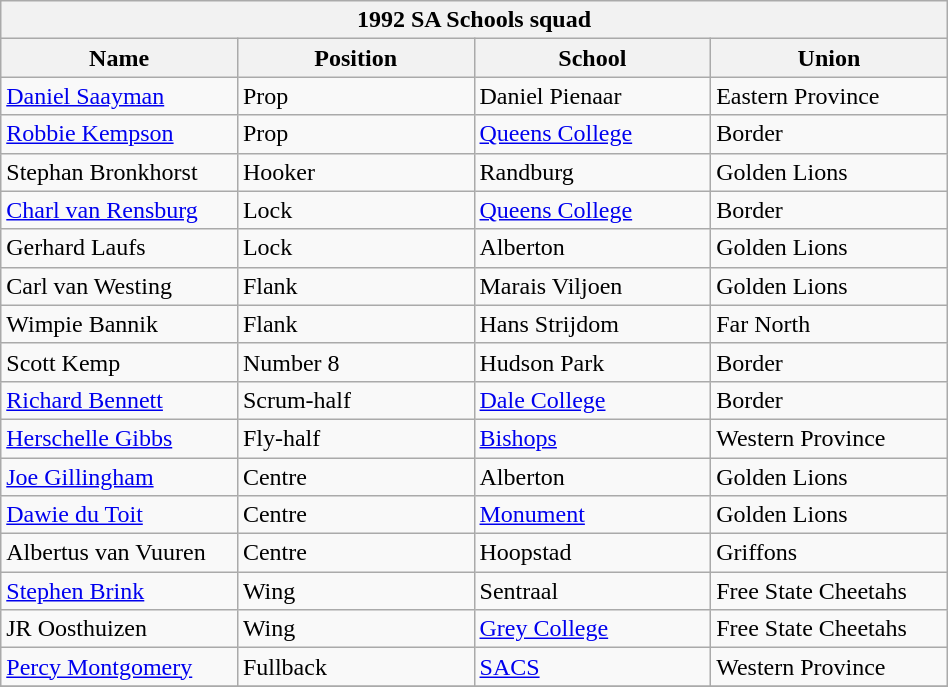<table class="wikitable" style="text-align:left; width:50%">
<tr>
<th colspan="100%">1992 SA Schools squad</th>
</tr>
<tr>
<th style="width:25%;">Name</th>
<th style="width:25%;">Position</th>
<th style="width:25%;">School</th>
<th style="width:25%;">Union</th>
</tr>
<tr>
<td><a href='#'>Daniel Saayman</a></td>
<td>Prop</td>
<td>Daniel Pienaar</td>
<td>Eastern Province</td>
</tr>
<tr>
<td><a href='#'>Robbie Kempson</a></td>
<td>Prop</td>
<td><a href='#'>Queens College</a></td>
<td>Border</td>
</tr>
<tr>
<td>Stephan Bronkhorst</td>
<td>Hooker</td>
<td>Randburg</td>
<td>Golden Lions</td>
</tr>
<tr>
<td><a href='#'>Charl van Rensburg</a></td>
<td>Lock</td>
<td><a href='#'>Queens College</a></td>
<td>Border</td>
</tr>
<tr>
<td>Gerhard Laufs</td>
<td>Lock</td>
<td>Alberton</td>
<td>Golden Lions</td>
</tr>
<tr>
<td>Carl van Westing</td>
<td>Flank</td>
<td>Marais Viljoen</td>
<td>Golden Lions</td>
</tr>
<tr>
<td>Wimpie Bannik</td>
<td>Flank</td>
<td>Hans Strijdom</td>
<td>Far North</td>
</tr>
<tr Pieter Smit>
<td>Scott Kemp</td>
<td>Number 8</td>
<td>Hudson Park</td>
<td>Border</td>
</tr>
<tr>
<td><a href='#'>Richard Bennett</a></td>
<td>Scrum-half</td>
<td><a href='#'>Dale College</a></td>
<td>Border</td>
</tr>
<tr>
<td><a href='#'>Herschelle Gibbs</a></td>
<td>Fly-half</td>
<td><a href='#'>Bishops</a></td>
<td>Western Province</td>
</tr>
<tr>
<td><a href='#'>Joe Gillingham</a></td>
<td>Centre</td>
<td>Alberton</td>
<td>Golden Lions</td>
</tr>
<tr>
<td><a href='#'>Dawie du Toit</a></td>
<td>Centre</td>
<td><a href='#'>Monument</a></td>
<td>Golden Lions</td>
</tr>
<tr>
<td>Albertus van Vuuren</td>
<td>Centre</td>
<td>Hoopstad</td>
<td>Griffons</td>
</tr>
<tr>
<td><a href='#'>Stephen Brink</a></td>
<td>Wing</td>
<td>Sentraal</td>
<td>Free State Cheetahs</td>
</tr>
<tr>
<td>JR Oosthuizen</td>
<td>Wing</td>
<td><a href='#'>Grey College</a></td>
<td>Free State Cheetahs</td>
</tr>
<tr>
<td><a href='#'>Percy Montgomery</a></td>
<td>Fullback</td>
<td><a href='#'>SACS</a></td>
<td>Western Province</td>
</tr>
<tr>
</tr>
</table>
